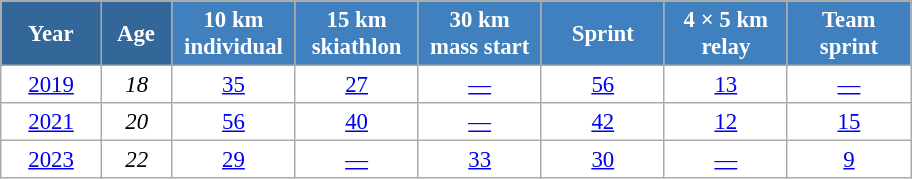<table class="wikitable" style="font-size:95%; text-align:center; border:grey solid 1px; border-collapse:collapse; background:#ffffff;">
<tr>
<th style="background-color:#369; color:white; width:60px;"> Year </th>
<th style="background-color:#369; color:white; width:40px;"> Age </th>
<th style="background-color:#4180be; color:white; width:75px;"> 10 km <br> individual </th>
<th style="background-color:#4180be; color:white; width:75px;"> 15 km <br> skiathlon </th>
<th style="background-color:#4180be; color:white; width:75px;"> 30 km <br> mass start </th>
<th style="background-color:#4180be; color:white; width:75px;"> Sprint </th>
<th style="background-color:#4180be; color:white; width:75px;"> 4 × 5 km <br> relay </th>
<th style="background-color:#4180be; color:white; width:75px;"> Team <br> sprint </th>
</tr>
<tr>
<td><a href='#'>2019</a></td>
<td><em>18</em></td>
<td><a href='#'>35</a></td>
<td><a href='#'>27</a></td>
<td><a href='#'>—</a></td>
<td><a href='#'>56</a></td>
<td><a href='#'>13</a></td>
<td><a href='#'>—</a></td>
</tr>
<tr>
<td><a href='#'>2021</a></td>
<td><em>20</em></td>
<td><a href='#'>56</a></td>
<td><a href='#'>40</a></td>
<td><a href='#'>—</a></td>
<td><a href='#'>42</a></td>
<td><a href='#'>12</a></td>
<td><a href='#'>15</a></td>
</tr>
<tr>
<td><a href='#'>2023</a></td>
<td><em>22</em></td>
<td><a href='#'>29</a></td>
<td><a href='#'>—</a></td>
<td><a href='#'>33</a></td>
<td><a href='#'>30</a></td>
<td><a href='#'>—</a></td>
<td><a href='#'>9</a></td>
</tr>
</table>
